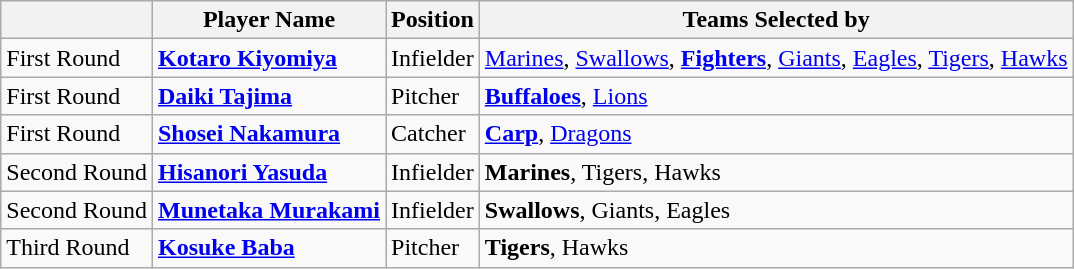<table class="wikitable">
<tr>
<th></th>
<th>Player Name</th>
<th>Position</th>
<th>Teams Selected by</th>
</tr>
<tr>
<td>First Round</td>
<td><strong><a href='#'>Kotaro Kiyomiya</a></strong></td>
<td>Infielder</td>
<td><a href='#'>Marines</a>, <a href='#'>Swallows</a>,  <strong><a href='#'>Fighters</a></strong>, <a href='#'>Giants</a>, <a href='#'>Eagles</a>, <a href='#'>Tigers</a>, <a href='#'>Hawks</a></td>
</tr>
<tr>
<td>First Round</td>
<td><strong><a href='#'>Daiki Tajima</a></strong></td>
<td>Pitcher</td>
<td><strong><a href='#'>Buffaloes</a></strong>, <a href='#'>Lions</a></td>
</tr>
<tr>
<td>First Round</td>
<td><strong><a href='#'>Shosei Nakamura</a></strong></td>
<td>Catcher</td>
<td><strong><a href='#'>Carp</a></strong>, <a href='#'>Dragons</a></td>
</tr>
<tr>
<td>Second Round</td>
<td><strong><a href='#'>Hisanori Yasuda</a></strong></td>
<td>Infielder</td>
<td><strong>Marines</strong>, Tigers, Hawks</td>
</tr>
<tr>
<td>Second Round</td>
<td><strong><a href='#'>Munetaka Murakami</a></strong></td>
<td>Infielder</td>
<td><strong>Swallows</strong>, Giants, Eagles</td>
</tr>
<tr>
<td>Third Round</td>
<td><strong><a href='#'>Kosuke Baba</a></strong></td>
<td>Pitcher</td>
<td><strong>Tigers</strong>, Hawks</td>
</tr>
</table>
